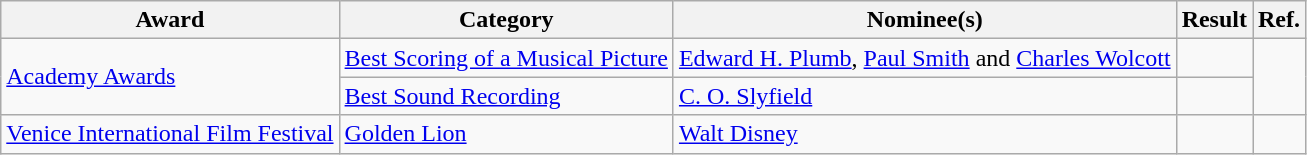<table class="wikitable plainrowheaders">
<tr>
<th>Award</th>
<th>Category</th>
<th>Nominee(s)</th>
<th>Result</th>
<th>Ref.</th>
</tr>
<tr>
<td rowspan="2"><a href='#'>Academy Awards</a></td>
<td><a href='#'>Best Scoring of a Musical Picture</a></td>
<td><a href='#'>Edward H. Plumb</a>, <a href='#'>Paul Smith</a> and <a href='#'>Charles Wolcott</a></td>
<td></td>
<td rowspan="2" align="center"></td>
</tr>
<tr>
<td><a href='#'>Best Sound Recording</a></td>
<td><a href='#'>C. O. Slyfield</a></td>
<td></td>
</tr>
<tr>
<td><a href='#'>Venice International Film Festival</a></td>
<td><a href='#'>Golden Lion</a></td>
<td><a href='#'>Walt Disney</a></td>
<td></td>
<td align="center"></td>
</tr>
</table>
